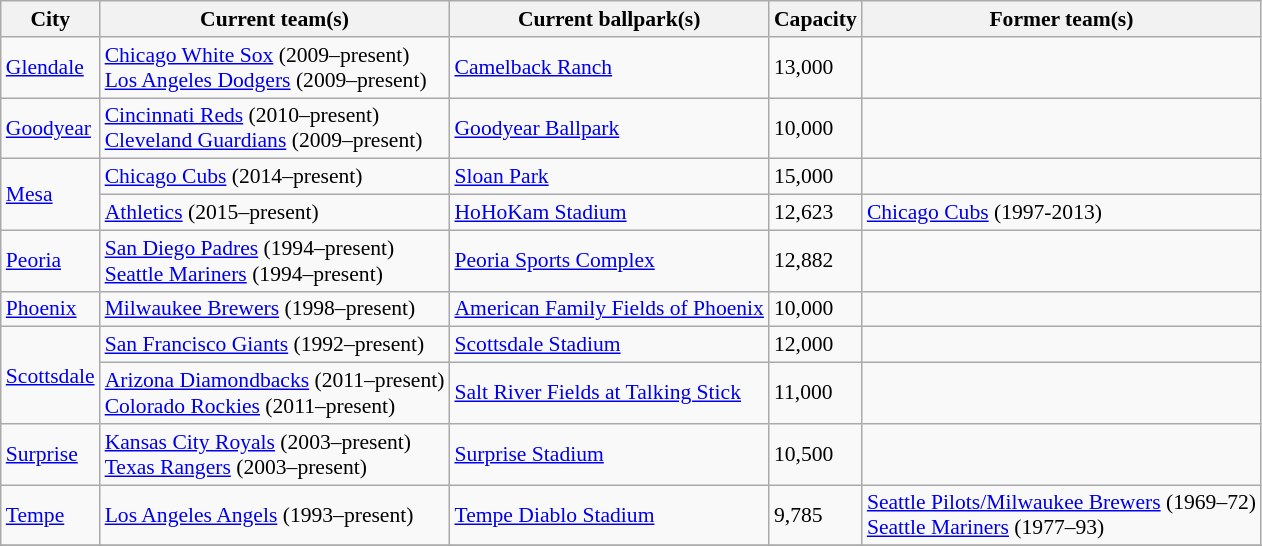<table class="wikitable sortable" style="font-size: 90%">
<tr>
<th>City</th>
<th>Current team(s)</th>
<th>Current ballpark(s)</th>
<th>Capacity</th>
<th>Former team(s)</th>
</tr>
<tr>
<td><a href='#'>Glendale</a></td>
<td><a href='#'>Chicago White Sox</a> (2009–present)<br><a href='#'>Los Angeles Dodgers</a> (2009–present)</td>
<td><a href='#'>Camelback Ranch</a></td>
<td>13,000</td>
<td></td>
</tr>
<tr>
<td><a href='#'>Goodyear</a></td>
<td><a href='#'>Cincinnati Reds</a> (2010–present)<br><a href='#'>Cleveland Guardians</a> (2009–present)</td>
<td><a href='#'>Goodyear Ballpark</a></td>
<td>10,000</td>
<td></td>
</tr>
<tr>
<td rowspan="2"><a href='#'>Mesa</a></td>
<td><a href='#'>Chicago Cubs</a> (2014–present)</td>
<td><a href='#'>Sloan Park</a></td>
<td>15,000</td>
<td></td>
</tr>
<tr>
<td><a href='#'>Athletics</a> (2015–present)</td>
<td><a href='#'>HoHoKam Stadium</a></td>
<td>12,623</td>
<td><a href='#'>Chicago Cubs</a> (1997-2013)</td>
</tr>
<tr>
<td><a href='#'>Peoria</a></td>
<td><a href='#'>San Diego Padres</a> (1994–present)<br><a href='#'>Seattle Mariners</a> (1994–present)</td>
<td><a href='#'>Peoria Sports Complex</a></td>
<td>12,882</td>
<td></td>
</tr>
<tr>
<td><a href='#'>Phoenix</a></td>
<td><a href='#'>Milwaukee Brewers</a> (1998–present)</td>
<td><a href='#'>American Family Fields of Phoenix</a></td>
<td>10,000</td>
<td></td>
</tr>
<tr>
<td rowspan=2><a href='#'>Scottsdale</a></td>
<td><a href='#'>San Francisco Giants</a> (1992–present)</td>
<td><a href='#'>Scottsdale Stadium</a></td>
<td>12,000</td>
<td></td>
</tr>
<tr>
<td><a href='#'>Arizona Diamondbacks</a> (2011–present)<br><a href='#'>Colorado Rockies</a> (2011–present)</td>
<td><a href='#'>Salt River Fields at Talking Stick</a></td>
<td>11,000</td>
<td></td>
</tr>
<tr>
<td><a href='#'>Surprise</a></td>
<td><a href='#'>Kansas City Royals</a> (2003–present)<br><a href='#'>Texas Rangers</a> (2003–present)</td>
<td><a href='#'>Surprise Stadium</a></td>
<td>10,500</td>
<td></td>
</tr>
<tr>
<td><a href='#'>Tempe</a></td>
<td><a href='#'>Los Angeles Angels</a> (1993–present)</td>
<td><a href='#'>Tempe Diablo Stadium</a></td>
<td>9,785</td>
<td><a href='#'>Seattle Pilots/Milwaukee Brewers</a> (1969–72)<br><a href='#'>Seattle Mariners</a> (1977–93)</td>
</tr>
<tr>
</tr>
</table>
